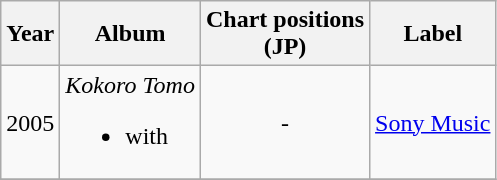<table class="wikitable">
<tr>
<th>Year</th>
<th>Album</th>
<th>Chart positions<br>(JP)</th>
<th>Label</th>
</tr>
<tr>
<td>2005</td>
<td><em>Kokoro Tomo</em><br><ul><li>with </li></ul></td>
<td align="center">-</td>
<td><a href='#'>Sony Music</a></td>
</tr>
<tr>
</tr>
</table>
